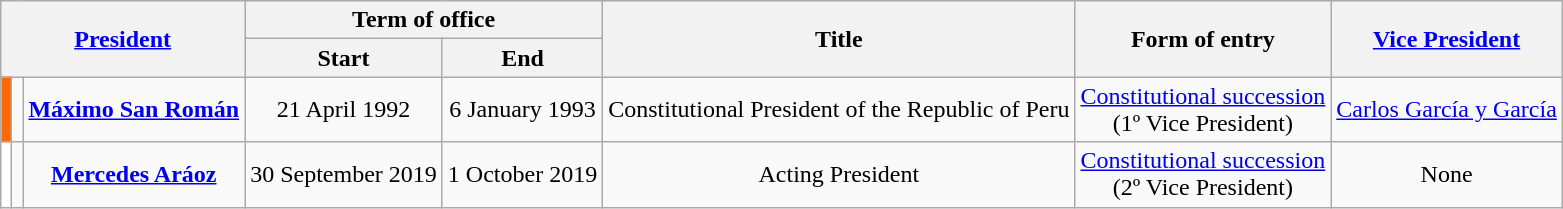<table class="wikitable" style="text-align:center">
<tr>
<th colspan="3" rowspan="2"><a href='#'>President</a><br></th>
<th colspan="2">Term of office</th>
<th rowspan="2">Title</th>
<th rowspan="2">Form of entry</th>
<th rowspan="2"><a href='#'>Vice President</a></th>
</tr>
<tr>
<th>Start</th>
<th>End</th>
</tr>
<tr>
<td style="color:inherit;background:#ff6700"></td>
<td></td>
<td><strong><a href='#'>Máximo San Román</a></strong><br></td>
<td>21 April 1992</td>
<td>6 January 1993</td>
<td>Constitutional President of the Republic of Peru</td>
<td><a href='#'>Constitutional succession</a><br>(1º Vice President)</td>
<td><a href='#'>Carlos García y García</a></td>
</tr>
<tr>
<td style="color:inherit;background:#ffffff"></td>
<td></td>
<td><strong><a href='#'>Mercedes Aráoz</a></strong><br></td>
<td>30 September 2019</td>
<td>1 October 2019</td>
<td>Acting President</td>
<td><a href='#'>Constitutional succession</a><br>(2º Vice President)</td>
<td>None</td>
</tr>
</table>
